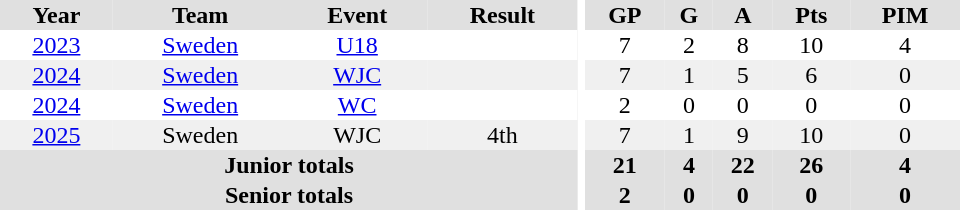<table border="0" cellpadding="1" cellspacing="0" ID="Table3" style="text-align:center; width:40em;">
<tr bgcolor="#e0e0e0">
<th>Year</th>
<th>Team</th>
<th>Event</th>
<th>Result</th>
<th rowspan="99" bgcolor="#ffffff"></th>
<th>GP</th>
<th>G</th>
<th>A</th>
<th>Pts</th>
<th>PIM</th>
</tr>
<tr>
<td><a href='#'>2023</a></td>
<td><a href='#'>Sweden</a></td>
<td><a href='#'>U18</a></td>
<td></td>
<td>7</td>
<td>2</td>
<td>8</td>
<td>10</td>
<td>4</td>
</tr>
<tr bgcolor="#f0f0f0">
<td><a href='#'>2024</a></td>
<td><a href='#'>Sweden</a></td>
<td><a href='#'>WJC</a></td>
<td></td>
<td>7</td>
<td>1</td>
<td>5</td>
<td>6</td>
<td>0</td>
</tr>
<tr>
<td><a href='#'>2024</a></td>
<td><a href='#'>Sweden</a></td>
<td><a href='#'>WC</a></td>
<td></td>
<td>2</td>
<td>0</td>
<td>0</td>
<td>0</td>
<td>0</td>
</tr>
<tr bgcolor="#f0f0f0">
<td><a href='#'>2025</a></td>
<td>Sweden</td>
<td>WJC</td>
<td>4th</td>
<td>7</td>
<td>1</td>
<td>9</td>
<td>10</td>
<td>0</td>
</tr>
<tr bgcolor="#e0e0e0">
<th colspan="4">Junior totals</th>
<th>21</th>
<th>4</th>
<th>22</th>
<th>26</th>
<th>4</th>
</tr>
<tr bgcolor="#e0e0e0">
<th colspan="4">Senior totals</th>
<th>2</th>
<th>0</th>
<th>0</th>
<th>0</th>
<th>0</th>
</tr>
</table>
